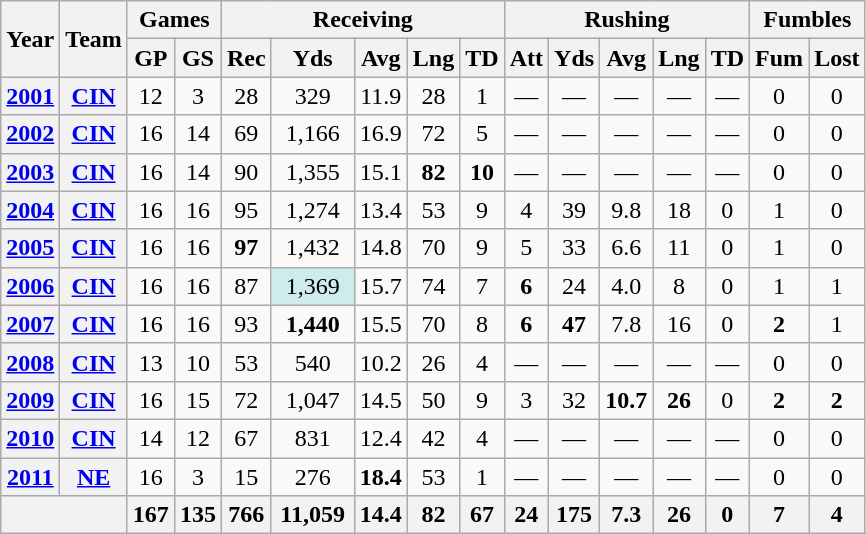<table class=wikitable style="text-align:center;">
<tr>
<th rowspan="2">Year</th>
<th rowspan="2">Team</th>
<th colspan="2">Games</th>
<th colspan="5">Receiving</th>
<th colspan="5">Rushing</th>
<th colspan="2">Fumbles</th>
</tr>
<tr>
<th>GP</th>
<th>GS</th>
<th>Rec</th>
<th>Yds</th>
<th>Avg</th>
<th>Lng</th>
<th>TD</th>
<th>Att</th>
<th>Yds</th>
<th>Avg</th>
<th>Lng</th>
<th>TD</th>
<th>Fum</th>
<th>Lost</th>
</tr>
<tr>
<th><a href='#'>2001</a></th>
<th><a href='#'>CIN</a></th>
<td>12</td>
<td>3</td>
<td>28</td>
<td>329</td>
<td>11.9</td>
<td>28</td>
<td>1</td>
<td>—</td>
<td>—</td>
<td>—</td>
<td>—</td>
<td>—</td>
<td>0</td>
<td>0</td>
</tr>
<tr>
<th><a href='#'>2002</a></th>
<th><a href='#'>CIN</a></th>
<td>16</td>
<td>14</td>
<td>69</td>
<td>1,166</td>
<td>16.9</td>
<td>72</td>
<td>5</td>
<td>—</td>
<td>—</td>
<td>—</td>
<td>—</td>
<td>—</td>
<td>0</td>
<td>0</td>
</tr>
<tr>
<th><a href='#'>2003</a></th>
<th><a href='#'>CIN</a></th>
<td>16</td>
<td>14</td>
<td>90</td>
<td>1,355</td>
<td>15.1</td>
<td><strong>82</strong></td>
<td><strong>10</strong></td>
<td>—</td>
<td>—</td>
<td>—</td>
<td>—</td>
<td>—</td>
<td>0</td>
<td>0</td>
</tr>
<tr>
<th><a href='#'>2004</a></th>
<th><a href='#'>CIN</a></th>
<td>16</td>
<td>16</td>
<td>95</td>
<td>1,274</td>
<td>13.4</td>
<td>53</td>
<td>9</td>
<td>4</td>
<td>39</td>
<td>9.8</td>
<td>18</td>
<td>0</td>
<td>1</td>
<td>0</td>
</tr>
<tr>
<th><a href='#'>2005</a></th>
<th><a href='#'>CIN</a></th>
<td>16</td>
<td>16</td>
<td><strong>97</strong></td>
<td>1,432</td>
<td>14.8</td>
<td>70</td>
<td>9</td>
<td>5</td>
<td>33</td>
<td>6.6</td>
<td>11</td>
<td>0</td>
<td>1</td>
<td>0</td>
</tr>
<tr>
<th><a href='#'>2006</a></th>
<th><a href='#'>CIN</a></th>
<td>16</td>
<td>16</td>
<td>87</td>
<td style="background-color:#cfecec; width:3em;">1,369</td>
<td>15.7</td>
<td>74</td>
<td>7</td>
<td><strong>6</strong></td>
<td>24</td>
<td>4.0</td>
<td>8</td>
<td>0</td>
<td>1</td>
<td>1</td>
</tr>
<tr>
<th><a href='#'>2007</a></th>
<th><a href='#'>CIN</a></th>
<td>16</td>
<td>16</td>
<td>93</td>
<td><strong>1,440</strong></td>
<td>15.5</td>
<td>70</td>
<td>8</td>
<td><strong>6</strong></td>
<td><strong>47</strong></td>
<td>7.8</td>
<td>16</td>
<td>0</td>
<td><strong>2</strong></td>
<td>1</td>
</tr>
<tr>
<th><a href='#'>2008</a></th>
<th><a href='#'>CIN</a></th>
<td>13</td>
<td>10</td>
<td>53</td>
<td>540</td>
<td>10.2</td>
<td>26</td>
<td>4</td>
<td>—</td>
<td>—</td>
<td>—</td>
<td>—</td>
<td>—</td>
<td>0</td>
<td>0</td>
</tr>
<tr>
<th><a href='#'>2009</a></th>
<th><a href='#'>CIN</a></th>
<td>16</td>
<td>15</td>
<td>72</td>
<td>1,047</td>
<td>14.5</td>
<td>50</td>
<td>9</td>
<td>3</td>
<td>32</td>
<td><strong>10.7</strong></td>
<td><strong>26</strong></td>
<td>0</td>
<td><strong>2</strong></td>
<td><strong>2</strong></td>
</tr>
<tr>
<th><a href='#'>2010</a></th>
<th><a href='#'>CIN</a></th>
<td>14</td>
<td>12</td>
<td>67</td>
<td>831</td>
<td>12.4</td>
<td>42</td>
<td>4</td>
<td>—</td>
<td>—</td>
<td>—</td>
<td>—</td>
<td>—</td>
<td>0</td>
<td>0</td>
</tr>
<tr>
<th><a href='#'>2011</a></th>
<th><a href='#'>NE</a></th>
<td>16</td>
<td>3</td>
<td>15</td>
<td>276</td>
<td><strong>18.4</strong></td>
<td>53</td>
<td>1</td>
<td>—</td>
<td>—</td>
<td>—</td>
<td>—</td>
<td>—</td>
<td>0</td>
<td>0</td>
</tr>
<tr>
<th colspan="2"></th>
<th>167</th>
<th>135</th>
<th>766</th>
<th>11,059</th>
<th>14.4</th>
<th>82</th>
<th>67</th>
<th>24</th>
<th>175</th>
<th>7.3</th>
<th>26</th>
<th>0</th>
<th>7</th>
<th>4</th>
</tr>
</table>
